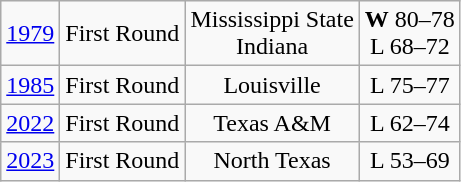<table class="wikitable">
<tr align="center">
<td><a href='#'>1979</a></td>
<td>First Round<br></td>
<td>Mississippi State<br>Indiana</td>
<td><strong>W</strong> 80–78<br>L 68–72</td>
</tr>
<tr align="center">
<td><a href='#'>1985</a></td>
<td>First Round</td>
<td>Louisville</td>
<td>L 75–77</td>
</tr>
<tr align="center">
<td><a href='#'>2022</a></td>
<td>First Round</td>
<td>Texas A&M</td>
<td>L 62–74</td>
</tr>
<tr align="center">
<td><a href='#'>2023</a></td>
<td>First Round</td>
<td>North Texas</td>
<td>L 53–69</td>
</tr>
</table>
